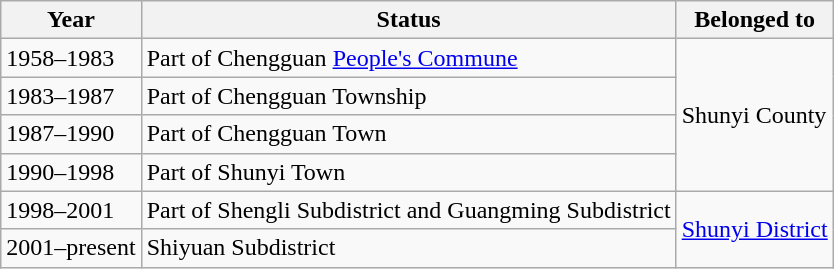<table class="wikitable">
<tr>
<th>Year</th>
<th>Status</th>
<th>Belonged to</th>
</tr>
<tr>
<td>1958–1983</td>
<td>Part of Chengguan <a href='#'>People's Commune</a></td>
<td rowspan="4">Shunyi County</td>
</tr>
<tr>
<td>1983–1987</td>
<td>Part of Chengguan Township</td>
</tr>
<tr>
<td>1987–1990</td>
<td>Part of Chengguan Town</td>
</tr>
<tr>
<td>1990–1998</td>
<td>Part of Shunyi Town</td>
</tr>
<tr>
<td>1998–2001</td>
<td>Part of Shengli Subdistrict and Guangming Subdistrict</td>
<td rowspan="2"><a href='#'>Shunyi District</a></td>
</tr>
<tr>
<td>2001–present</td>
<td>Shiyuan Subdistrict</td>
</tr>
</table>
